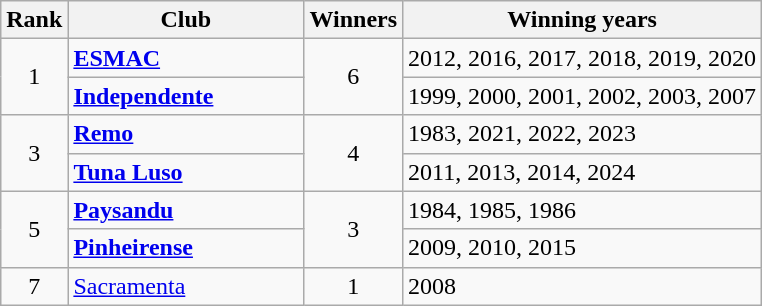<table class="wikitable sortable">
<tr>
<th>Rank</th>
<th style="width:150px">Club</th>
<th>Winners</th>
<th>Winning years</th>
</tr>
<tr>
<td rowspan=2 align=center>1</td>
<td><strong><a href='#'>ESMAC</a></strong></td>
<td rowspan=2 align=center>6</td>
<td>2012, 2016, 2017, 2018, 2019, 2020</td>
</tr>
<tr>
<td><strong><a href='#'>Independente</a></strong></td>
<td>1999, 2000, 2001, 2002, 2003, 2007</td>
</tr>
<tr>
<td rowspan=2 align=center>3</td>
<td><strong><a href='#'>Remo</a></strong></td>
<td rowspan=2 align=center>4</td>
<td>1983, 2021, 2022, 2023</td>
</tr>
<tr>
<td><strong><a href='#'>Tuna Luso</a></strong></td>
<td>2011, 2013, 2014, 2024</td>
</tr>
<tr>
<td rowspan=2 align=center>5</td>
<td><strong><a href='#'>Paysandu</a></strong></td>
<td rowspan=2 align=center>3</td>
<td>1984, 1985, 1986</td>
</tr>
<tr>
<td><strong><a href='#'>Pinheirense</a></strong></td>
<td>2009, 2010, 2015</td>
</tr>
<tr>
<td align=center>7</td>
<td><a href='#'>Sacramenta</a></td>
<td align=center>1</td>
<td>2008</td>
</tr>
</table>
